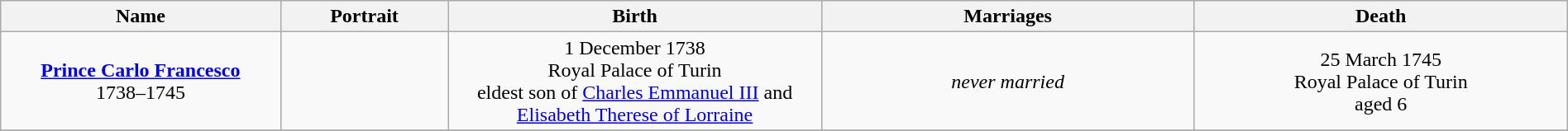<table style="text-align:center; width:100%" class="wikitable">
<tr>
<th width=15%>Name</th>
<th width=9%>Portrait</th>
<th width=20%>Birth</th>
<th width=20%>Marriages</th>
<th width=20%>Death</th>
</tr>
<tr>
<td width=auto><strong><a href='#'>Prince Carlo Francesco</a></strong><br>1738–1745</td>
<td></td>
<td>1 December 1738<br>Royal Palace of Turin<br>eldest son of <a href='#'>Charles Emmanuel III</a> and <a href='#'>Elisabeth Therese of Lorraine</a></td>
<td><em>never married</em></td>
<td>25 March 1745<br>Royal Palace of Turin<br>aged 6</td>
</tr>
<tr>
</tr>
</table>
